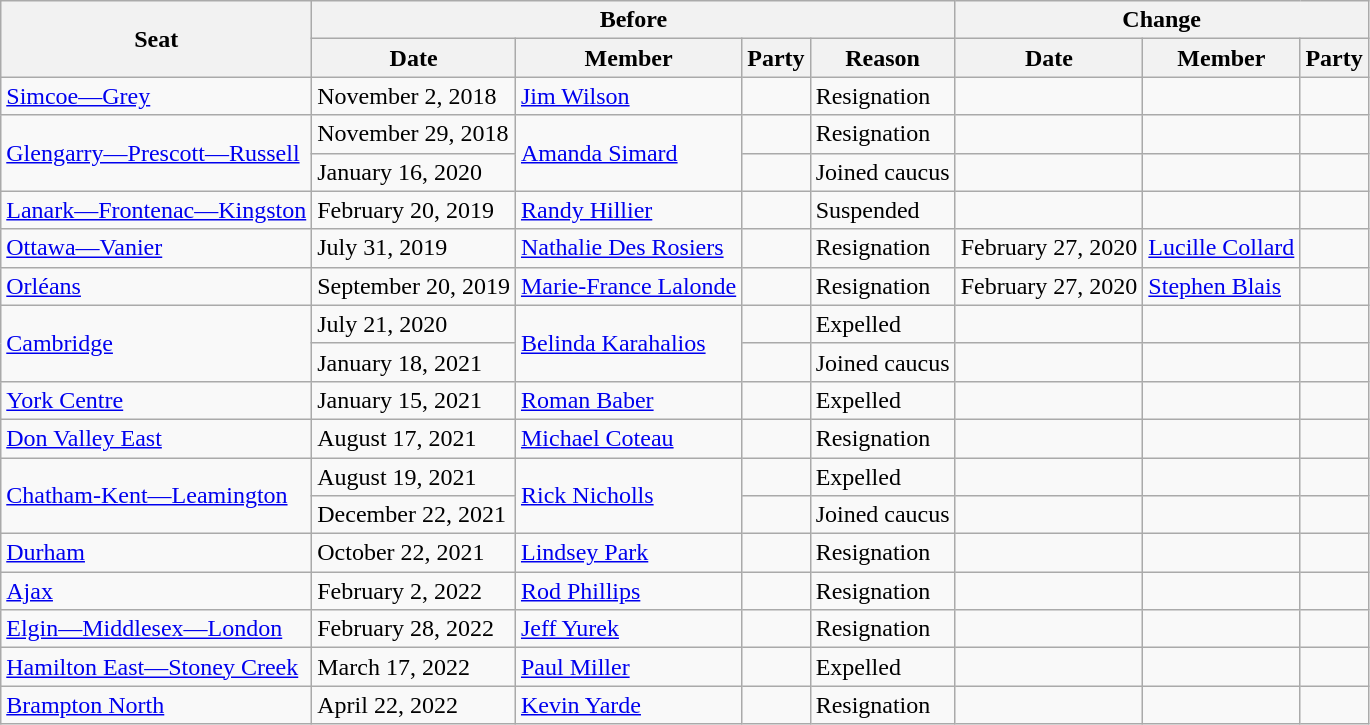<table class="wikitable plainrowheaders"">
<tr>
<th rowspan="2">Seat</th>
<th colspan="4">Before</th>
<th colspan="3">Change</th>
</tr>
<tr>
<th>Date</th>
<th>Member</th>
<th>Party</th>
<th>Reason</th>
<th>Date</th>
<th>Member</th>
<th>Party</th>
</tr>
<tr>
<td><a href='#'>Simcoe—Grey</a></td>
<td>November 2, 2018</td>
<td><a href='#'>Jim Wilson</a></td>
<td></td>
<td>Resignation</td>
<td></td>
<td></td>
<td></td>
</tr>
<tr>
<td rowspan=2><a href='#'>Glengarry—Prescott—Russell</a></td>
<td>November 29, 2018</td>
<td rowspan=2><a href='#'>Amanda Simard</a></td>
<td></td>
<td>Resignation</td>
<td></td>
<td></td>
<td></td>
</tr>
<tr>
<td>January 16, 2020</td>
<td></td>
<td>Joined caucus</td>
<td></td>
<td></td>
<td></td>
</tr>
<tr>
<td><a href='#'>Lanark—Frontenac—Kingston</a></td>
<td>February 20, 2019</td>
<td><a href='#'>Randy Hillier</a></td>
<td></td>
<td>Suspended</td>
<td></td>
<td></td>
<td></td>
</tr>
<tr>
<td><a href='#'>Ottawa—Vanier</a></td>
<td>July 31, 2019</td>
<td><a href='#'>Nathalie Des Rosiers</a></td>
<td></td>
<td>Resignation</td>
<td>February 27, 2020</td>
<td><a href='#'>Lucille Collard</a></td>
<td></td>
</tr>
<tr>
<td><a href='#'>Orléans</a></td>
<td>September 20, 2019</td>
<td><a href='#'>Marie-France Lalonde</a></td>
<td></td>
<td>Resignation</td>
<td>February 27, 2020</td>
<td><a href='#'>Stephen Blais</a></td>
<td></td>
</tr>
<tr>
<td rowspan=2><a href='#'>Cambridge</a></td>
<td>July 21, 2020</td>
<td rowspan=2><a href='#'>Belinda Karahalios</a></td>
<td></td>
<td>Expelled</td>
<td></td>
<td></td>
<td></td>
</tr>
<tr>
<td>January 18, 2021</td>
<td></td>
<td>Joined caucus</td>
<td></td>
<td></td>
<td></td>
</tr>
<tr>
<td><a href='#'>York Centre</a></td>
<td>January 15, 2021</td>
<td><a href='#'>Roman Baber</a></td>
<td></td>
<td>Expelled</td>
<td></td>
<td></td>
<td></td>
</tr>
<tr>
<td><a href='#'>Don Valley East</a></td>
<td>August 17, 2021</td>
<td><a href='#'>Michael Coteau</a></td>
<td></td>
<td>Resignation</td>
<td></td>
<td></td>
<td></td>
</tr>
<tr>
<td rowspan=2><a href='#'>Chatham-Kent—Leamington</a></td>
<td>August 19, 2021</td>
<td rowspan=2><a href='#'>Rick Nicholls</a></td>
<td></td>
<td>Expelled</td>
<td></td>
<td></td>
<td></td>
</tr>
<tr>
<td>December 22, 2021</td>
<td></td>
<td>Joined caucus</td>
<td></td>
<td></td>
<td></td>
</tr>
<tr>
<td><a href='#'>Durham</a></td>
<td>October 22, 2021</td>
<td><a href='#'>Lindsey Park</a></td>
<td></td>
<td>Resignation</td>
<td></td>
<td></td>
<td></td>
</tr>
<tr>
<td><a href='#'>Ajax</a></td>
<td>February 2, 2022</td>
<td><a href='#'>Rod Phillips</a></td>
<td></td>
<td>Resignation</td>
<td></td>
<td></td>
<td></td>
</tr>
<tr>
<td><a href='#'>Elgin—Middlesex—London</a></td>
<td>February 28, 2022</td>
<td><a href='#'>Jeff Yurek</a></td>
<td></td>
<td>Resignation</td>
<td></td>
<td></td>
<td></td>
</tr>
<tr>
<td><a href='#'>Hamilton East—Stoney Creek</a></td>
<td>March 17, 2022</td>
<td><a href='#'>Paul Miller</a></td>
<td></td>
<td>Expelled</td>
<td></td>
<td></td>
<td></td>
</tr>
<tr>
<td><a href='#'>Brampton North</a></td>
<td>April 22, 2022</td>
<td><a href='#'>Kevin Yarde</a></td>
<td></td>
<td>Resignation</td>
<td></td>
<td></td>
<td></td>
</tr>
</table>
